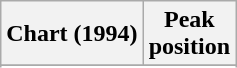<table class="wikitable sortable plainrowheaders">
<tr>
<th scope="col">Chart (1994)</th>
<th scope="col">Peak<br>position</th>
</tr>
<tr>
</tr>
<tr>
</tr>
<tr>
</tr>
</table>
